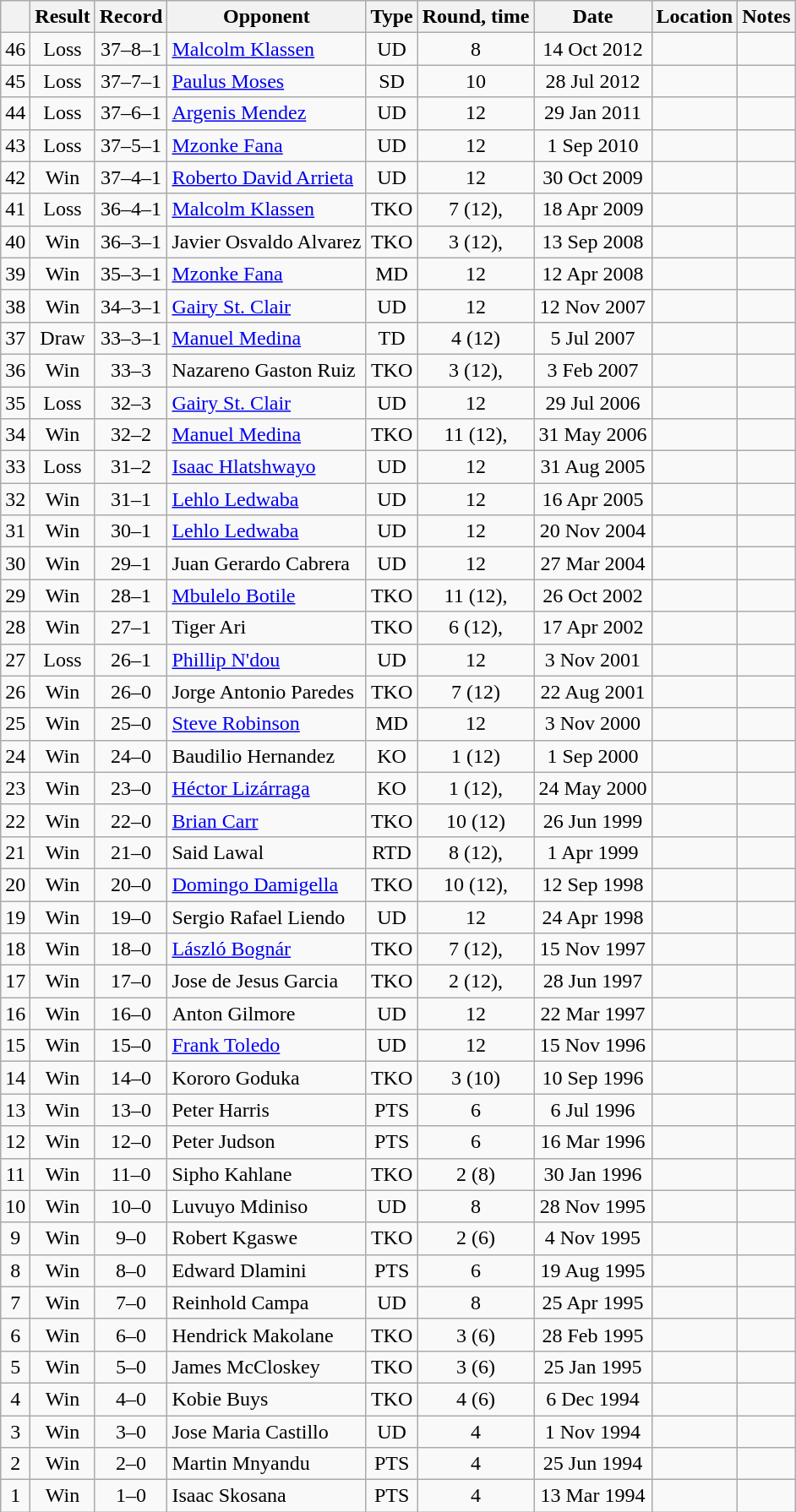<table class=wikitable style=text-align:center>
<tr>
<th></th>
<th>Result</th>
<th>Record</th>
<th>Opponent</th>
<th>Type</th>
<th>Round, time</th>
<th>Date</th>
<th>Location</th>
<th>Notes</th>
</tr>
<tr>
<td>46</td>
<td>Loss</td>
<td>37–8–1</td>
<td align=left><a href='#'>Malcolm Klassen</a></td>
<td>UD</td>
<td>8</td>
<td>14 Oct 2012</td>
<td align=left></td>
<td align=left></td>
</tr>
<tr>
<td>45</td>
<td>Loss</td>
<td>37–7–1</td>
<td align=left><a href='#'>Paulus Moses</a></td>
<td>SD</td>
<td>10</td>
<td>28 Jul 2012</td>
<td align=left></td>
<td align=left></td>
</tr>
<tr>
<td>44</td>
<td>Loss</td>
<td>37–6–1</td>
<td align=left><a href='#'>Argenis Mendez</a></td>
<td>UD</td>
<td>12</td>
<td>29 Jan 2011</td>
<td align=left></td>
<td align=left></td>
</tr>
<tr>
<td>43</td>
<td>Loss</td>
<td>37–5–1</td>
<td align=left><a href='#'>Mzonke Fana</a></td>
<td>UD</td>
<td>12</td>
<td>1 Sep 2010</td>
<td align=left></td>
<td align=left></td>
</tr>
<tr>
<td>42</td>
<td>Win</td>
<td>37–4–1</td>
<td align=left><a href='#'>Roberto David Arrieta</a></td>
<td>UD</td>
<td>12</td>
<td>30 Oct 2009</td>
<td align=left></td>
<td align=left></td>
</tr>
<tr>
<td>41</td>
<td>Loss</td>
<td>36–4–1</td>
<td align=left><a href='#'>Malcolm Klassen</a></td>
<td>TKO</td>
<td>7 (12), </td>
<td>18 Apr 2009</td>
<td align=left></td>
<td align=left></td>
</tr>
<tr>
<td>40</td>
<td>Win</td>
<td>36–3–1</td>
<td align=left>Javier Osvaldo Alvarez</td>
<td>TKO</td>
<td>3 (12), </td>
<td>13 Sep 2008</td>
<td align=left></td>
<td align=left></td>
</tr>
<tr>
<td>39</td>
<td>Win</td>
<td>35–3–1</td>
<td align=left><a href='#'>Mzonke Fana</a></td>
<td>MD</td>
<td>12</td>
<td>12 Apr 2008</td>
<td align=left></td>
<td align=left></td>
</tr>
<tr>
<td>38</td>
<td>Win</td>
<td>34–3–1</td>
<td align=left><a href='#'>Gairy St. Clair</a></td>
<td>UD</td>
<td>12</td>
<td>12 Nov 2007</td>
<td align=left></td>
<td align=left></td>
</tr>
<tr>
<td>37</td>
<td>Draw</td>
<td>33–3–1</td>
<td align=left><a href='#'>Manuel Medina</a></td>
<td>TD</td>
<td>4 (12)</td>
<td>5 Jul 2007</td>
<td align=left></td>
<td align=left></td>
</tr>
<tr>
<td>36</td>
<td>Win</td>
<td>33–3</td>
<td align=left>Nazareno Gaston Ruiz</td>
<td>TKO</td>
<td>3 (12), </td>
<td>3 Feb 2007</td>
<td align=left></td>
<td align=left></td>
</tr>
<tr>
<td>35</td>
<td>Loss</td>
<td>32–3</td>
<td align=left><a href='#'>Gairy St. Clair</a></td>
<td>UD</td>
<td>12</td>
<td>29 Jul 2006</td>
<td align=left></td>
<td align=left></td>
</tr>
<tr>
<td>34</td>
<td>Win</td>
<td>32–2</td>
<td align=left><a href='#'>Manuel Medina</a></td>
<td>TKO</td>
<td>11 (12), </td>
<td>31 May 2006</td>
<td align=left></td>
<td align=left></td>
</tr>
<tr>
<td>33</td>
<td>Loss</td>
<td>31–2</td>
<td align=left><a href='#'>Isaac Hlatshwayo</a></td>
<td>UD</td>
<td>12</td>
<td>31 Aug 2005</td>
<td align=left></td>
<td align=left></td>
</tr>
<tr>
<td>32</td>
<td>Win</td>
<td>31–1</td>
<td align=left><a href='#'>Lehlo Ledwaba</a></td>
<td>UD</td>
<td>12</td>
<td>16 Apr 2005</td>
<td align=left></td>
<td align=left></td>
</tr>
<tr>
<td>31</td>
<td>Win</td>
<td>30–1</td>
<td align=left><a href='#'>Lehlo Ledwaba</a></td>
<td>UD</td>
<td>12</td>
<td>20 Nov 2004</td>
<td align=left></td>
<td align=left></td>
</tr>
<tr>
<td>30</td>
<td>Win</td>
<td>29–1</td>
<td align=left>Juan Gerardo Cabrera</td>
<td>UD</td>
<td>12</td>
<td>27 Mar 2004</td>
<td align=left></td>
<td align=left></td>
</tr>
<tr>
<td>29</td>
<td>Win</td>
<td>28–1</td>
<td align=left><a href='#'>Mbulelo Botile</a></td>
<td>TKO</td>
<td>11 (12), </td>
<td>26 Oct 2002</td>
<td align=left></td>
<td align=left></td>
</tr>
<tr>
<td>28</td>
<td>Win</td>
<td>27–1</td>
<td align=left>Tiger Ari</td>
<td>TKO</td>
<td>6 (12), </td>
<td>17 Apr 2002</td>
<td align=left></td>
<td align=left></td>
</tr>
<tr>
<td>27</td>
<td>Loss</td>
<td>26–1</td>
<td align=left><a href='#'>Phillip N'dou</a></td>
<td>UD</td>
<td>12</td>
<td>3 Nov 2001</td>
<td align=left></td>
<td align=left></td>
</tr>
<tr>
<td>26</td>
<td>Win</td>
<td>26–0</td>
<td align=left>Jorge Antonio Paredes</td>
<td>TKO</td>
<td>7 (12)</td>
<td>22 Aug 2001</td>
<td align=left></td>
<td align=left></td>
</tr>
<tr>
<td>25</td>
<td>Win</td>
<td>25–0</td>
<td align=left><a href='#'>Steve Robinson</a></td>
<td>MD</td>
<td>12</td>
<td>3 Nov 2000</td>
<td align=left></td>
<td align=left></td>
</tr>
<tr>
<td>24</td>
<td>Win</td>
<td>24–0</td>
<td align=left>Baudilio Hernandez</td>
<td>KO</td>
<td>1 (12)</td>
<td>1 Sep 2000</td>
<td align=left></td>
<td align=left></td>
</tr>
<tr>
<td>23</td>
<td>Win</td>
<td>23–0</td>
<td align=left><a href='#'>Héctor Lizárraga</a></td>
<td>KO</td>
<td>1 (12), </td>
<td>24 May 2000</td>
<td align=left></td>
<td align=left></td>
</tr>
<tr>
<td>22</td>
<td>Win</td>
<td>22–0</td>
<td align=left><a href='#'>Brian Carr</a></td>
<td>TKO</td>
<td>10 (12)</td>
<td>26 Jun 1999</td>
<td align=left></td>
<td align=left></td>
</tr>
<tr>
<td>21</td>
<td>Win</td>
<td>21–0</td>
<td align=left>Said Lawal</td>
<td>RTD</td>
<td>8 (12), </td>
<td>1 Apr 1999</td>
<td align=left></td>
<td align=left></td>
</tr>
<tr>
<td>20</td>
<td>Win</td>
<td>20–0</td>
<td align=left><a href='#'>Domingo Damigella</a></td>
<td>TKO</td>
<td>10 (12), </td>
<td>12 Sep 1998</td>
<td align=left></td>
<td align=left></td>
</tr>
<tr>
<td>19</td>
<td>Win</td>
<td>19–0</td>
<td align=left>Sergio Rafael Liendo</td>
<td>UD</td>
<td>12</td>
<td>24 Apr 1998</td>
<td align=left></td>
<td align=left></td>
</tr>
<tr>
<td>18</td>
<td>Win</td>
<td>18–0</td>
<td align=left><a href='#'>László Bognár</a></td>
<td>TKO</td>
<td>7 (12), </td>
<td>15 Nov 1997</td>
<td align=left></td>
<td align=left></td>
</tr>
<tr>
<td>17</td>
<td>Win</td>
<td>17–0</td>
<td align=left>Jose de Jesus Garcia</td>
<td>TKO</td>
<td>2 (12), </td>
<td>28 Jun 1997</td>
<td align=left></td>
<td align=left></td>
</tr>
<tr>
<td>16</td>
<td>Win</td>
<td>16–0</td>
<td align=left>Anton Gilmore</td>
<td>UD</td>
<td>12</td>
<td>22 Mar 1997</td>
<td align=left></td>
<td align=left></td>
</tr>
<tr>
<td>15</td>
<td>Win</td>
<td>15–0</td>
<td align=left><a href='#'>Frank Toledo</a></td>
<td>UD</td>
<td>12</td>
<td>15 Nov 1996</td>
<td align=left></td>
<td align=left></td>
</tr>
<tr>
<td>14</td>
<td>Win</td>
<td>14–0</td>
<td align=left>Kororo Goduka</td>
<td>TKO</td>
<td>3 (10)</td>
<td>10 Sep 1996</td>
<td align=left></td>
<td align=left></td>
</tr>
<tr>
<td>13</td>
<td>Win</td>
<td>13–0</td>
<td align=left>Peter Harris</td>
<td>PTS</td>
<td>6</td>
<td>6 Jul 1996</td>
<td align=left></td>
<td align=left></td>
</tr>
<tr>
<td>12</td>
<td>Win</td>
<td>12–0</td>
<td align=left>Peter Judson</td>
<td>PTS</td>
<td>6</td>
<td>16 Mar 1996</td>
<td align=left></td>
<td align=left></td>
</tr>
<tr>
<td>11</td>
<td>Win</td>
<td>11–0</td>
<td align=left>Sipho Kahlane</td>
<td>TKO</td>
<td>2 (8)</td>
<td>30 Jan 1996</td>
<td align=left></td>
<td align=left></td>
</tr>
<tr>
<td>10</td>
<td>Win</td>
<td>10–0</td>
<td align=left>Luvuyo Mdiniso</td>
<td>UD</td>
<td>8</td>
<td>28 Nov 1995</td>
<td align=left></td>
<td align=left></td>
</tr>
<tr>
<td>9</td>
<td>Win</td>
<td>9–0</td>
<td align=left>Robert Kgaswe</td>
<td>TKO</td>
<td>2 (6)</td>
<td>4 Nov 1995</td>
<td align=left></td>
<td align=left></td>
</tr>
<tr>
<td>8</td>
<td>Win</td>
<td>8–0</td>
<td align=left>Edward Dlamini</td>
<td>PTS</td>
<td>6</td>
<td>19 Aug 1995</td>
<td align=left></td>
<td align=left></td>
</tr>
<tr>
<td>7</td>
<td>Win</td>
<td>7–0</td>
<td align=left>Reinhold Campa</td>
<td>UD</td>
<td>8</td>
<td>25 Apr 1995</td>
<td align=left></td>
<td align=left></td>
</tr>
<tr>
<td>6</td>
<td>Win</td>
<td>6–0</td>
<td align=left>Hendrick Makolane</td>
<td>TKO</td>
<td>3 (6)</td>
<td>28 Feb 1995</td>
<td align=left></td>
<td align=left></td>
</tr>
<tr>
<td>5</td>
<td>Win</td>
<td>5–0</td>
<td align=left>James McCloskey</td>
<td>TKO</td>
<td>3 (6)</td>
<td>25 Jan 1995</td>
<td align=left></td>
<td align=left></td>
</tr>
<tr>
<td>4</td>
<td>Win</td>
<td>4–0</td>
<td align=left>Kobie Buys</td>
<td>TKO</td>
<td>4 (6)</td>
<td>6 Dec 1994</td>
<td align=left></td>
<td align=left></td>
</tr>
<tr>
<td>3</td>
<td>Win</td>
<td>3–0</td>
<td align=left>Jose Maria Castillo</td>
<td>UD</td>
<td>4</td>
<td>1 Nov 1994</td>
<td align=left></td>
<td align=left></td>
</tr>
<tr>
<td>2</td>
<td>Win</td>
<td>2–0</td>
<td align=left>Martin Mnyandu</td>
<td>PTS</td>
<td>4</td>
<td>25 Jun 1994</td>
<td align=left></td>
<td align=left></td>
</tr>
<tr>
<td>1</td>
<td>Win</td>
<td>1–0</td>
<td align=left>Isaac Skosana</td>
<td>PTS</td>
<td>4</td>
<td>13 Mar 1994</td>
<td align=left></td>
<td align=left></td>
</tr>
</table>
